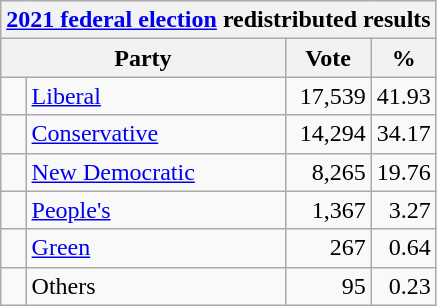<table class="wikitable">
<tr>
<th colspan="4"><a href='#'>2021 federal election</a> redistributed results</th>
</tr>
<tr>
<th bgcolor="#DDDDFF" width="130px" colspan="2">Party</th>
<th bgcolor="#DDDDFF" width="50px">Vote</th>
<th bgcolor="#DDDDFF" width="30px">%</th>
</tr>
<tr>
<td> </td>
<td><a href='#'>Liberal</a></td>
<td align=right>17,539</td>
<td align=right>41.93</td>
</tr>
<tr>
<td> </td>
<td><a href='#'>Conservative</a></td>
<td align=right>14,294</td>
<td align=right>34.17</td>
</tr>
<tr>
<td> </td>
<td><a href='#'>New Democratic</a></td>
<td align=right>8,265</td>
<td align=right>19.76</td>
</tr>
<tr>
<td> </td>
<td><a href='#'>People's</a></td>
<td align=right>1,367</td>
<td align=right>3.27</td>
</tr>
<tr>
<td> </td>
<td><a href='#'>Green</a></td>
<td align=right>267</td>
<td align=right>0.64</td>
</tr>
<tr>
<td> </td>
<td>Others</td>
<td align=right>95</td>
<td align=right>0.23</td>
</tr>
</table>
